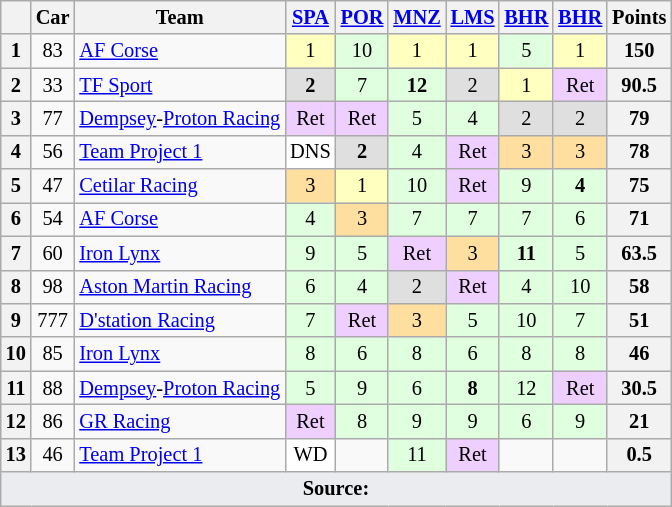<table class="wikitable" style="font-size:85%; text-align:center;">
<tr>
<th></th>
<th>Car</th>
<th>Team</th>
<th><a href='#'>SPA</a><br></th>
<th><a href='#'>POR</a><br></th>
<th><a href='#'>MNZ</a><br></th>
<th><a href='#'>LMS</a><br></th>
<th><a href='#'>BHR</a><br></th>
<th><a href='#'>BHR</a><br></th>
<th>Points</th>
</tr>
<tr>
<th>1</th>
<td>83</td>
<td align=left> <a href='#'>AF Corse</a></td>
<td style="background:#ffffbf;">1</td>
<td style="background:#dfffdf;">10</td>
<td style="background:#ffffbf;">1</td>
<td style="background:#ffffbf;">1</td>
<td style="background:#dfffdf;">5</td>
<td style="background:#ffffbf;">1</td>
<th>150</th>
</tr>
<tr>
<th>2</th>
<td>33</td>
<td align=left> <a href='#'>TF Sport</a></td>
<td style="background:#dfdfdf;"><strong>2</strong></td>
<td style="background:#dfffdf;">7</td>
<td style="background:#dfffdf;"><strong>12</strong></td>
<td style="background:#dfdfdf;">2</td>
<td style="background:#ffffbf;">1</td>
<td style="background:#efcfff;">Ret</td>
<th>90.5</th>
</tr>
<tr>
<th>3</th>
<td>77</td>
<td align=left> <a href='#'>Dempsey</a>-<a href='#'>Proton Racing</a></td>
<td style="background:#efcfff;">Ret</td>
<td style="background:#efcfff;">Ret</td>
<td style="background:#dfffdf;">5</td>
<td style="background:#dfffdf;">4</td>
<td style="background:#dfdfdf;">2</td>
<td style="background:#dfdfdf;">2</td>
<th>79</th>
</tr>
<tr>
<th>4</th>
<td>56</td>
<td align=left> <a href='#'>Team Project 1</a></td>
<td style="background:#ffffff;">DNS</td>
<td style="background:#dfdfdf;"><strong>2</strong></td>
<td style="background:#dfffdf;">4</td>
<td style="background:#efcfff;">Ret</td>
<td style="background:#ffdf9f;">3</td>
<td style="background:#ffdf9f;">3</td>
<th>78</th>
</tr>
<tr>
<th>5</th>
<td>47</td>
<td align=left> <a href='#'>Cetilar Racing</a></td>
<td style="background:#ffdf9f;">3</td>
<td style="background:#ffffbf;">1</td>
<td style="background:#dfffdf;">10</td>
<td style="background:#efcfff;">Ret</td>
<td style="background:#dfffdf;">9</td>
<td style="background:#dfffdf;"><strong>4</strong></td>
<th>75</th>
</tr>
<tr>
<th>6</th>
<td>54</td>
<td align=left> <a href='#'>AF Corse</a></td>
<td style="background:#dfffdf;">4</td>
<td style="background:#ffdf9f;">3</td>
<td style="background:#dfffdf;">7</td>
<td style="background:#dfffdf;">7</td>
<td style="background:#dfffdf;">7</td>
<td style="background:#dfffdf;">6</td>
<th>71</th>
</tr>
<tr>
<th>7</th>
<td>60</td>
<td align=left> <a href='#'>Iron Lynx</a></td>
<td style="background:#dfffdf;">9</td>
<td style="background:#dfffdf;">5</td>
<td style="background:#efcfff;">Ret</td>
<td style="background:#ffdf9f;">3</td>
<td style="background:#dfffdf;"><strong>11</strong></td>
<td style="background:#dfffdf;">5</td>
<th>63.5</th>
</tr>
<tr>
<th>8</th>
<td>98</td>
<td align=left> <a href='#'>Aston Martin Racing</a></td>
<td style="background:#dfffdf;">6</td>
<td style="background:#dfffdf;">4</td>
<td style="background:#dfdfdf;">2</td>
<td style="background:#efcfff;">Ret</td>
<td style="background:#dfffdf;">4</td>
<td style="background:#dfffdf;">10</td>
<th>58</th>
</tr>
<tr>
<th>9</th>
<td>777</td>
<td align=left> <a href='#'>D'station Racing</a></td>
<td style="background:#dfffdf;">7</td>
<td style="background:#efcfff;">Ret</td>
<td style="background:#ffdf9f;">3</td>
<td style="background:#dfffdf;">5</td>
<td style="background:#dfffdf;">10</td>
<td style="background:#dfffdf;">7</td>
<th>51</th>
</tr>
<tr>
<th>10</th>
<td>85</td>
<td align=left> <a href='#'>Iron Lynx</a></td>
<td style="background:#dfffdf;">8</td>
<td style="background:#dfffdf;">6</td>
<td style="background:#dfffdf;">8</td>
<td style="background:#dfffdf;">6</td>
<td style="background:#dfffdf;">8</td>
<td style="background:#dfffdf;">8</td>
<th>46</th>
</tr>
<tr>
<th>11</th>
<td>88</td>
<td align=left> <a href='#'>Dempsey</a>-<a href='#'>Proton Racing</a></td>
<td style="background:#dfffdf;">5</td>
<td style="background:#dfffdf;">9</td>
<td style="background:#dfffdf;">6</td>
<td style="background:#dfffdf;"><strong>8</strong></td>
<td style="background:#dfffdf;">12</td>
<td style="background:#efcfff;">Ret</td>
<th>30.5</th>
</tr>
<tr>
<th>12</th>
<td>86</td>
<td align=left> <a href='#'>GR Racing</a></td>
<td style="background:#efcfff;">Ret</td>
<td style="background:#dfffdf;">8</td>
<td style="background:#dfffdf;">9</td>
<td style="background:#dfffdf;">9</td>
<td style="background:#dfffdf;">6</td>
<td style="background:#dfffdf;">9</td>
<th>21</th>
</tr>
<tr>
<th>13</th>
<td>46</td>
<td align=left> <a href='#'>Team Project 1</a></td>
<td style="background:#ffffff;">WD</td>
<td></td>
<td style="background:#dfffdf;">11</td>
<td style="background:#efcfff;">Ret</td>
<td></td>
<td></td>
<th>0.5</th>
</tr>
<tr class="sortbottom">
<td colspan="11" style="background-color:#EAECF0;text-align:center"><strong>Source:</strong></td>
</tr>
</table>
